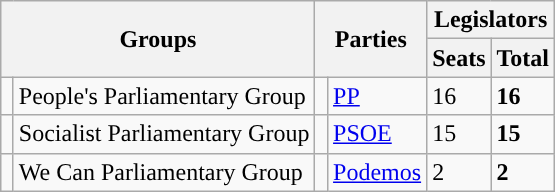<table class="wikitable" style="text-align:left;">
<tr>
<th rowspan="2" colspan="2">Groups</th>
<th rowspan="2" colspan="2">Parties</th>
<th colspan="2">Legislators</th>
</tr>
<tr>
<th>Seats</th>
<th>Total</th>
</tr>
<tr>
<td width="1" style="color:inherit;background:"></td>
<td>People's Parliamentary Group</td>
<td width="1" style="color:inherit;background:"></td>
<td><a href='#'>PP</a></td>
<td>16</td>
<td><strong>16</strong></td>
</tr>
<tr>
<td style="color:inherit;background:"></td>
<td>Socialist Parliamentary Group</td>
<td style="color:inherit;background:"></td>
<td><a href='#'>PSOE</a></td>
<td>15</td>
<td><strong>15</strong></td>
</tr>
<tr>
<td style="color:inherit;background:"></td>
<td>We Can Parliamentary Group</td>
<td style="color:inherit;background:"></td>
<td><a href='#'>Podemos</a></td>
<td>2</td>
<td><strong>2</strong></td>
</tr>
</table>
